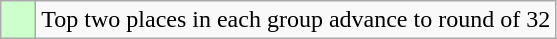<table class="wikitable">
<tr>
<td style="background:#cfc;">    </td>
<td>Top two places in each group advance to round of 32</td>
</tr>
</table>
